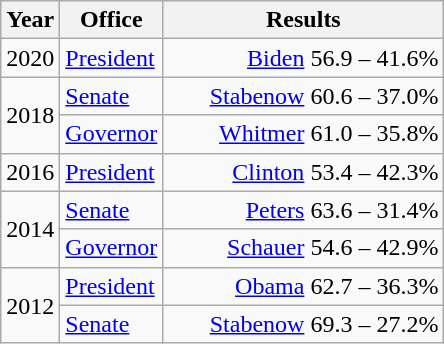<table class=wikitable>
<tr>
<th width="30">Year</th>
<th width="60">Office</th>
<th width="180">Results</th>
</tr>
<tr>
<td>2020</td>
<td><a href='#'>President</a></td>
<td align="right" ><a href='#'>Biden</a> 56.9 – 41.6%</td>
</tr>
<tr>
<td rowspan="2">2018</td>
<td><a href='#'>Senate</a></td>
<td align="right" ><a href='#'>Stabenow</a> 60.6 – 37.0%</td>
</tr>
<tr>
<td><a href='#'>Governor</a></td>
<td align="right" ><a href='#'>Whitmer</a> 61.0 – 35.8%</td>
</tr>
<tr>
<td>2016</td>
<td><a href='#'>President</a></td>
<td align="right" ><a href='#'>Clinton</a> 53.4 – 42.3%</td>
</tr>
<tr>
<td rowspan="2">2014</td>
<td><a href='#'>Senate</a></td>
<td align="right" ><a href='#'>Peters</a> 63.6 – 31.4%</td>
</tr>
<tr>
<td><a href='#'>Governor</a></td>
<td align="right" ><a href='#'>Schauer</a> 54.6 – 42.9%</td>
</tr>
<tr>
<td rowspan="2">2012</td>
<td><a href='#'>President</a></td>
<td align="right" ><a href='#'>Obama</a> 62.7 – 36.3%</td>
</tr>
<tr>
<td><a href='#'>Senate</a></td>
<td align="right" ><a href='#'>Stabenow</a> 69.3 – 27.2%</td>
</tr>
</table>
